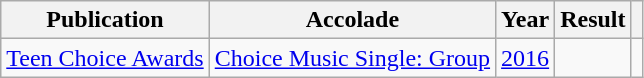<table class="wikitable plainrowheaders" style="text-align:center">
<tr>
<th>Publication</th>
<th>Accolade</th>
<th>Year</th>
<th>Result</th>
<th class="unsortable"></th>
</tr>
<tr>
<td><a href='#'>Teen Choice Awards</a></td>
<td><a href='#'>Choice Music Single: Group</a></td>
<td><a href='#'>2016</a></td>
<td></td>
<td></td>
</tr>
</table>
